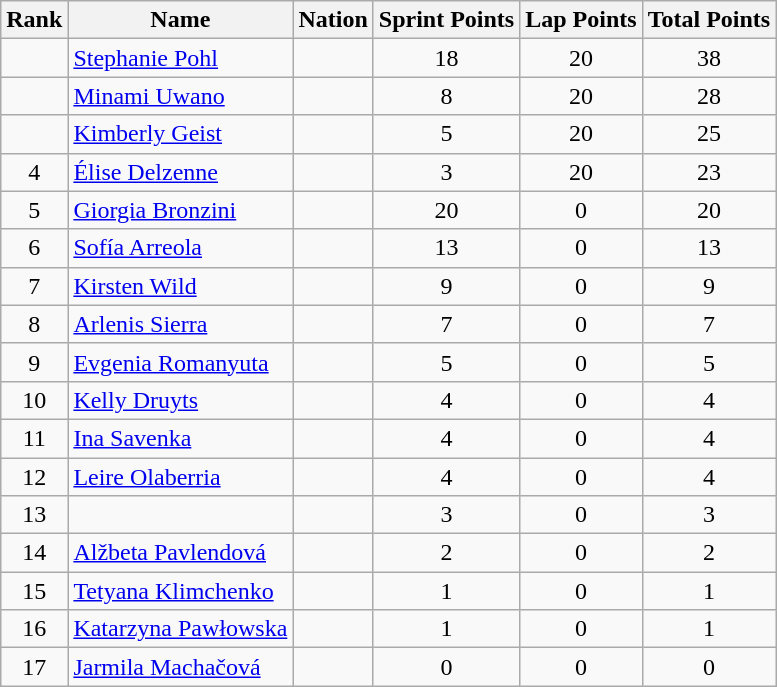<table class="wikitable sortable" style="text-align:center">
<tr>
<th>Rank</th>
<th>Name</th>
<th>Nation</th>
<th>Sprint Points</th>
<th>Lap Points</th>
<th>Total Points</th>
</tr>
<tr>
<td></td>
<td align=left><a href='#'>Stephanie Pohl</a></td>
<td align=left></td>
<td>18</td>
<td>20</td>
<td>38</td>
</tr>
<tr>
<td></td>
<td align=left><a href='#'>Minami Uwano</a></td>
<td align=left></td>
<td>8</td>
<td>20</td>
<td>28</td>
</tr>
<tr>
<td></td>
<td align=left><a href='#'>Kimberly Geist</a></td>
<td align=left></td>
<td>5</td>
<td>20</td>
<td>25</td>
</tr>
<tr>
<td>4</td>
<td align=left><a href='#'>Élise Delzenne</a></td>
<td align=left></td>
<td>3</td>
<td>20</td>
<td>23</td>
</tr>
<tr>
<td>5</td>
<td align=left><a href='#'>Giorgia Bronzini</a></td>
<td align=left></td>
<td>20</td>
<td>0</td>
<td>20</td>
</tr>
<tr>
<td>6</td>
<td align=left><a href='#'>Sofía Arreola</a></td>
<td align=left></td>
<td>13</td>
<td>0</td>
<td>13</td>
</tr>
<tr>
<td>7</td>
<td align=left><a href='#'>Kirsten Wild</a></td>
<td align=left></td>
<td>9</td>
<td>0</td>
<td>9</td>
</tr>
<tr>
<td>8</td>
<td align=left><a href='#'>Arlenis Sierra</a></td>
<td align=left></td>
<td>7</td>
<td>0</td>
<td>7</td>
</tr>
<tr>
<td>9</td>
<td align=left><a href='#'>Evgenia Romanyuta</a></td>
<td align=left></td>
<td>5</td>
<td>0</td>
<td>5</td>
</tr>
<tr>
<td>10</td>
<td align=left><a href='#'>Kelly Druyts</a></td>
<td align=left></td>
<td>4</td>
<td>0</td>
<td>4</td>
</tr>
<tr>
<td>11</td>
<td align=left><a href='#'>Ina Savenka</a></td>
<td align=left></td>
<td>4</td>
<td>0</td>
<td>4</td>
</tr>
<tr>
<td>12</td>
<td align=left><a href='#'>Leire Olaberria</a></td>
<td align=left></td>
<td>4</td>
<td>0</td>
<td>4</td>
</tr>
<tr>
<td>13</td>
<td align=left></td>
<td align=left></td>
<td>3</td>
<td>0</td>
<td>3</td>
</tr>
<tr>
<td>14</td>
<td align=left><a href='#'>Alžbeta Pavlendová</a></td>
<td align=left></td>
<td>2</td>
<td>0</td>
<td>2</td>
</tr>
<tr>
<td>15</td>
<td align=left><a href='#'>Tetyana Klimchenko</a></td>
<td align=left></td>
<td>1</td>
<td>0</td>
<td>1</td>
</tr>
<tr>
<td>16</td>
<td align=left><a href='#'>Katarzyna Pawłowska</a></td>
<td align=left></td>
<td>1</td>
<td>0</td>
<td>1</td>
</tr>
<tr>
<td>17</td>
<td align=left><a href='#'>Jarmila Machačová</a></td>
<td align=left></td>
<td>0</td>
<td>0</td>
<td>0</td>
</tr>
</table>
